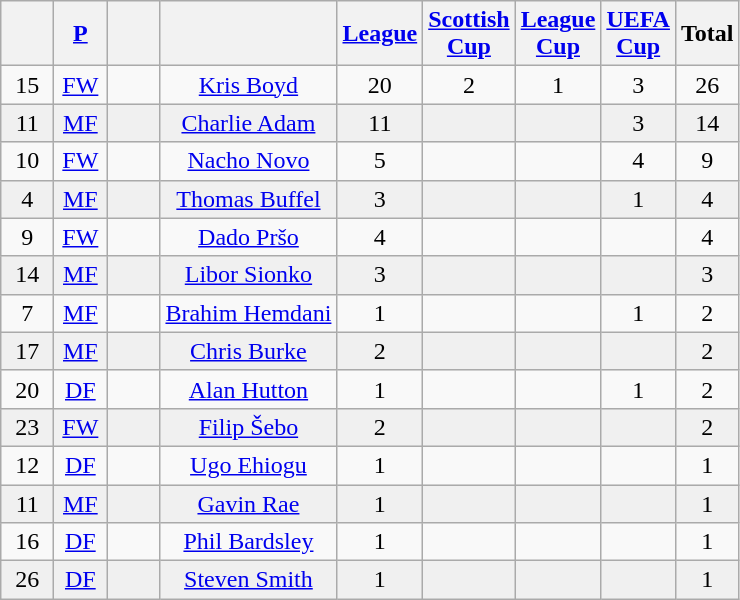<table class="wikitable sortable" style="text-align: center;">
<tr>
<th width=28><br></th>
<th width=28><a href='#'>P</a><br></th>
<th width=28><br></th>
<th><br></th>
<th><a href='#'>League</a><br></th>
<th><a href='#'>Scottish<br>Cup</a><br></th>
<th><a href='#'>League<br>Cup</a><br></th>
<th><a href='#'>UEFA<br>Cup</a><br></th>
<th>Total</th>
</tr>
<tr>
<td>15</td>
<td><a href='#'>FW</a></td>
<td></td>
<td><a href='#'>Kris Boyd</a></td>
<td>20</td>
<td>2</td>
<td>1</td>
<td>3</td>
<td>26</td>
</tr>
<tr style="background:#f0f0f0;">
<td>11</td>
<td><a href='#'>MF</a></td>
<td></td>
<td><a href='#'>Charlie Adam</a></td>
<td>11</td>
<td></td>
<td></td>
<td>3</td>
<td>14</td>
</tr>
<tr>
<td>10</td>
<td><a href='#'>FW</a></td>
<td></td>
<td><a href='#'>Nacho Novo</a></td>
<td>5</td>
<td></td>
<td></td>
<td>4</td>
<td>9</td>
</tr>
<tr style="background:#f0f0f0;">
<td>4</td>
<td><a href='#'>MF</a></td>
<td></td>
<td><a href='#'>Thomas Buffel</a></td>
<td>3</td>
<td></td>
<td></td>
<td>1</td>
<td>4</td>
</tr>
<tr>
<td>9</td>
<td><a href='#'>FW</a></td>
<td></td>
<td><a href='#'>Dado Pršo</a></td>
<td>4</td>
<td></td>
<td></td>
<td></td>
<td>4</td>
</tr>
<tr style="background:#f0f0f0;">
<td>14</td>
<td><a href='#'>MF</a></td>
<td></td>
<td><a href='#'>Libor Sionko</a></td>
<td>3</td>
<td></td>
<td></td>
<td></td>
<td>3</td>
</tr>
<tr>
<td>7</td>
<td><a href='#'>MF</a></td>
<td></td>
<td><a href='#'>Brahim Hemdani</a></td>
<td>1</td>
<td></td>
<td></td>
<td>1</td>
<td>2</td>
</tr>
<tr style="background:#f0f0f0;">
<td>17</td>
<td><a href='#'>MF</a></td>
<td></td>
<td><a href='#'>Chris Burke</a></td>
<td>2</td>
<td></td>
<td></td>
<td></td>
<td>2</td>
</tr>
<tr>
<td>20</td>
<td><a href='#'>DF</a></td>
<td></td>
<td><a href='#'>Alan Hutton</a></td>
<td>1</td>
<td></td>
<td></td>
<td>1</td>
<td>2</td>
</tr>
<tr style="background:#f0f0f0;">
<td>23</td>
<td><a href='#'>FW</a></td>
<td></td>
<td><a href='#'>Filip Šebo</a></td>
<td>2</td>
<td></td>
<td></td>
<td></td>
<td>2</td>
</tr>
<tr>
<td>12</td>
<td><a href='#'>DF</a></td>
<td></td>
<td><a href='#'>Ugo Ehiogu</a></td>
<td>1</td>
<td></td>
<td></td>
<td></td>
<td>1</td>
</tr>
<tr style="background:#f0f0f0;">
<td>11</td>
<td><a href='#'>MF</a></td>
<td></td>
<td><a href='#'>Gavin Rae</a></td>
<td>1</td>
<td></td>
<td></td>
<td></td>
<td>1</td>
</tr>
<tr>
<td>16</td>
<td><a href='#'>DF</a></td>
<td></td>
<td><a href='#'>Phil Bardsley</a></td>
<td>1</td>
<td></td>
<td></td>
<td></td>
<td>1</td>
</tr>
<tr style="background:#f0f0f0;">
<td>26</td>
<td><a href='#'>DF</a></td>
<td></td>
<td><a href='#'>Steven Smith</a></td>
<td>1</td>
<td></td>
<td></td>
<td></td>
<td>1</td>
</tr>
</table>
